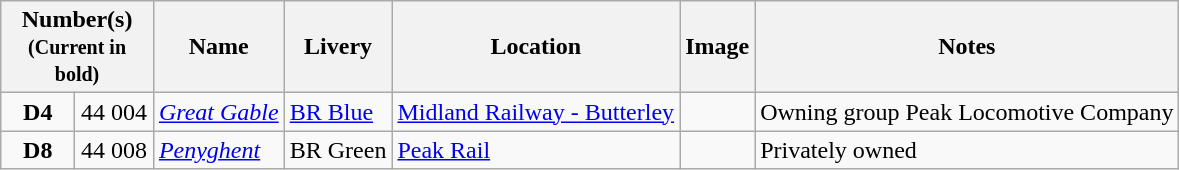<table class="wikitable">
<tr>
<th colspan=2>Number(s) <br><small>(Current in bold)</small></th>
<th align=left>Name</th>
<th align=left>Livery</th>
<th align=left>Location</th>
<th align=left>Image</th>
<th align=left>Notes</th>
</tr>
<tr>
<td style="width:42px; text-align:center;"><strong>D4</strong></td>
<td style="width:45px; text-align:center;">44 004</td>
<td><em><a href='#'>Great Gable</a></em></td>
<td><a href='#'>BR Blue</a></td>
<td><a href='#'>Midland Railway - Butterley</a></td>
<td></td>
<td>Owning group Peak Locomotive Company</td>
</tr>
<tr>
<td align=center><strong>D8</strong></td>
<td align=center>44 008</td>
<td><em><a href='#'>Penyghent</a></em></td>
<td>BR Green</td>
<td><a href='#'>Peak Rail</a></td>
<td></td>
<td>Privately owned</td>
</tr>
</table>
